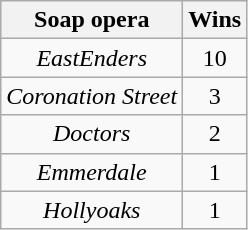<table class="wikitable" style="text-align: center;">
<tr>
<th scope="col">Soap opera</th>
<th scope="col">Wins</th>
</tr>
<tr>
<td><em>EastEnders</em></td>
<td>10</td>
</tr>
<tr>
<td><em>Coronation Street</em></td>
<td>3</td>
</tr>
<tr>
<td><em>Doctors</em></td>
<td>2</td>
</tr>
<tr>
<td><em>Emmerdale</em></td>
<td>1</td>
</tr>
<tr>
<td><em>Hollyoaks</em></td>
<td>1</td>
</tr>
</table>
